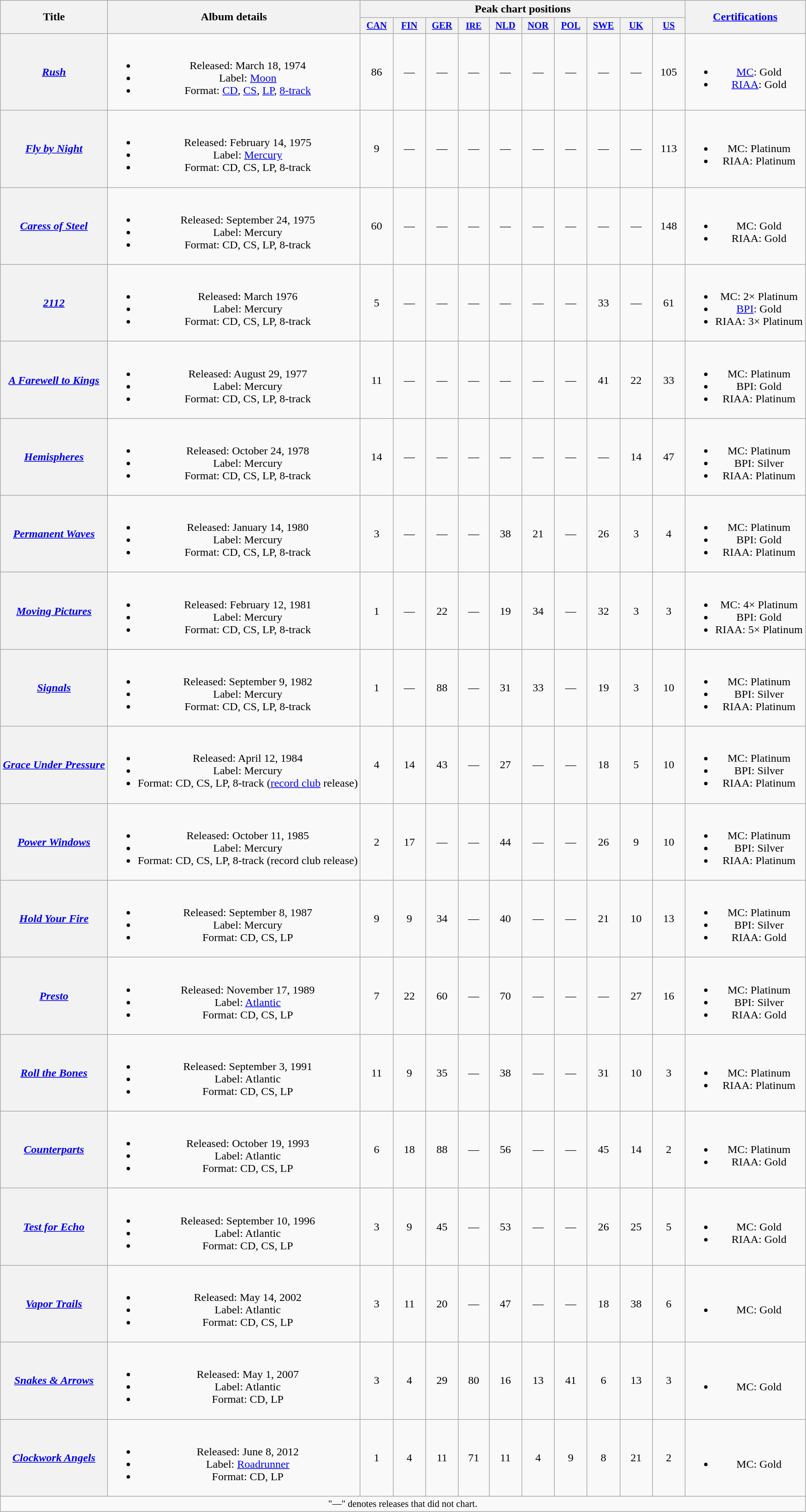<table class="wikitable plainrowheaders" style="text-align:center;">
<tr>
<th rowspan="2">Title</th>
<th rowspan="2">Album details</th>
<th colspan="10">Peak chart positions</th>
<th rowspan="2"><a href='#'>Certifications</a><br></th>
</tr>
<tr>
<th style="width:3em;font-size:85%"><a href='#'>CAN</a><br></th>
<th style="width:3em;font-size:85%"><a href='#'>FIN</a><br></th>
<th style="width:3em;font-size:85%"><a href='#'>GER</a><br></th>
<th style="width:3em;font-size:80%"><a href='#'>IRE</a><br></th>
<th style="width:3em;font-size:85%"><a href='#'>NLD</a><br></th>
<th style="width:3em;font-size:85%"><a href='#'>NOR</a><br></th>
<th style="width:3em;font-size:85%"><a href='#'>POL</a><br></th>
<th style="width:3em;font-size:85%"><a href='#'>SWE</a><br></th>
<th style="width:3em;font-size:85%"><a href='#'>UK</a><br></th>
<th style="width:3em;font-size:85%"><a href='#'>US</a><br></th>
</tr>
<tr>
<th scope="row"><em><a href='#'>Rush</a></em></th>
<td><br><ul><li>Released: March 18, 1974</li><li>Label: <a href='#'>Moon</a></li><li>Format: <a href='#'>CD</a>, <a href='#'>CS</a>, <a href='#'>LP</a>, <a href='#'>8-track</a></li></ul></td>
<td>86</td>
<td>—</td>
<td>—</td>
<td>—</td>
<td>—</td>
<td>—</td>
<td>—</td>
<td>—</td>
<td>—</td>
<td>105</td>
<td><br><ul><li><a href='#'>MC</a>: Gold</li><li><a href='#'>RIAA</a>: Gold</li></ul></td>
</tr>
<tr>
<th scope="row"><em><a href='#'>Fly by Night</a></em></th>
<td><br><ul><li>Released: February 14, 1975</li><li>Label: <a href='#'>Mercury</a></li><li>Format: CD, CS, LP, 8-track</li></ul></td>
<td>9</td>
<td>—</td>
<td>—</td>
<td>—</td>
<td>—</td>
<td>—</td>
<td>—</td>
<td>—</td>
<td>—</td>
<td>113</td>
<td><br><ul><li>MC: Platinum</li><li>RIAA: Platinum</li></ul></td>
</tr>
<tr>
<th scope="row"><em><a href='#'>Caress of Steel</a></em></th>
<td><br><ul><li>Released: September 24, 1975</li><li>Label: Mercury</li><li>Format: CD, CS, LP, 8-track</li></ul></td>
<td>60</td>
<td>—</td>
<td>—</td>
<td>—</td>
<td>—</td>
<td>—</td>
<td>—</td>
<td>—</td>
<td>—</td>
<td>148</td>
<td><br><ul><li>MC: Gold</li><li>RIAA: Gold</li></ul></td>
</tr>
<tr>
<th scope="row"><em><a href='#'>2112</a></em></th>
<td><br><ul><li>Released: March 1976</li><li>Label: Mercury</li><li>Format: CD, CS, LP, 8-track</li></ul></td>
<td>5</td>
<td>—</td>
<td>—</td>
<td>—</td>
<td>—</td>
<td>—</td>
<td>—</td>
<td>33</td>
<td>—</td>
<td>61</td>
<td><br><ul><li>MC: 2× Platinum</li><li><a href='#'>BPI</a>: Gold</li><li>RIAA: 3× Platinum</li></ul></td>
</tr>
<tr>
<th scope="row"><em><a href='#'>A Farewell to Kings</a></em></th>
<td><br><ul><li>Released: August 29, 1977</li><li>Label: Mercury</li><li>Format: CD, CS, LP, 8-track</li></ul></td>
<td>11</td>
<td>—</td>
<td>—</td>
<td>—</td>
<td>—</td>
<td>—</td>
<td>—</td>
<td>41</td>
<td>22</td>
<td>33</td>
<td><br><ul><li>MC: Platinum</li><li>BPI: Gold</li><li>RIAA: Platinum</li></ul></td>
</tr>
<tr>
<th scope="row"><em><a href='#'>Hemispheres</a></em></th>
<td><br><ul><li>Released: October 24, 1978</li><li>Label: Mercury</li><li>Format: CD, CS, LP, 8-track</li></ul></td>
<td>14</td>
<td>—</td>
<td>—</td>
<td>—</td>
<td>—</td>
<td>—</td>
<td>—</td>
<td>—</td>
<td>14</td>
<td>47</td>
<td><br><ul><li>MC: Platinum</li><li>BPI: Silver</li><li>RIAA: Platinum</li></ul></td>
</tr>
<tr>
<th scope="row"><em><a href='#'>Permanent Waves</a></em></th>
<td><br><ul><li>Released: January 14, 1980</li><li>Label: Mercury</li><li>Format: CD, CS, LP, 8-track</li></ul></td>
<td>3</td>
<td>—</td>
<td>—</td>
<td>—</td>
<td>38</td>
<td>21</td>
<td>—</td>
<td>26</td>
<td>3</td>
<td>4</td>
<td><br><ul><li>MC: Platinum</li><li>BPI: Gold</li><li>RIAA: Platinum</li></ul></td>
</tr>
<tr>
<th scope="row"><em><a href='#'>Moving Pictures</a></em></th>
<td><br><ul><li>Released: February 12, 1981</li><li>Label: Mercury</li><li>Format: CD, CS, LP, 8-track</li></ul></td>
<td>1</td>
<td>—</td>
<td>22</td>
<td>—</td>
<td>19</td>
<td>34</td>
<td>—</td>
<td>32</td>
<td>3</td>
<td>3</td>
<td><br><ul><li>MC: 4× Platinum</li><li>BPI: Gold</li><li>RIAA: 5× Platinum</li></ul></td>
</tr>
<tr>
<th scope="row"><em><a href='#'>Signals</a></em></th>
<td><br><ul><li>Released: September 9, 1982</li><li>Label: Mercury</li><li>Format: CD, CS, LP, 8-track</li></ul></td>
<td>1</td>
<td>—</td>
<td>88</td>
<td>—</td>
<td>31</td>
<td>33</td>
<td>—</td>
<td>19</td>
<td>3</td>
<td>10</td>
<td><br><ul><li>MC: Platinum</li><li>BPI: Silver</li><li>RIAA: Platinum</li></ul></td>
</tr>
<tr>
<th scope="row"><em><a href='#'>Grace Under Pressure</a></em></th>
<td><br><ul><li>Released: April 12, 1984</li><li>Label: Mercury</li><li>Format: CD, CS, LP, 8-track (<a href='#'>record club</a> release)</li></ul></td>
<td>4</td>
<td>14</td>
<td>43</td>
<td>—</td>
<td>27</td>
<td>—</td>
<td>—</td>
<td>18</td>
<td>5</td>
<td>10</td>
<td><br><ul><li>MC: Platinum</li><li>BPI: Silver</li><li>RIAA: Platinum</li></ul></td>
</tr>
<tr>
<th scope="row"><em><a href='#'>Power Windows</a></em></th>
<td><br><ul><li>Released: October 11, 1985</li><li>Label: Mercury</li><li>Format: CD, CS, LP, 8-track (record club release)</li></ul></td>
<td>2</td>
<td>17</td>
<td>—</td>
<td>—</td>
<td>44</td>
<td>—</td>
<td>—</td>
<td>26</td>
<td>9</td>
<td>10</td>
<td><br><ul><li>MC: Platinum</li><li>BPI: Silver</li><li>RIAA: Platinum</li></ul></td>
</tr>
<tr>
<th scope="row"><em><a href='#'>Hold Your Fire</a></em></th>
<td><br><ul><li>Released: September 8, 1987</li><li>Label: Mercury</li><li>Format: CD, CS, LP</li></ul></td>
<td>9</td>
<td>9</td>
<td>34</td>
<td>—</td>
<td>40</td>
<td>—</td>
<td>—</td>
<td>21</td>
<td>10</td>
<td>13</td>
<td><br><ul><li>MC: Platinum</li><li>BPI: Silver</li><li>RIAA: Gold</li></ul></td>
</tr>
<tr>
<th scope="row"><em><a href='#'>Presto</a></em></th>
<td><br><ul><li>Released: November 17, 1989</li><li>Label: <a href='#'>Atlantic</a></li><li>Format: CD, CS, LP</li></ul></td>
<td>7</td>
<td>22</td>
<td>60</td>
<td>—</td>
<td>70</td>
<td>—</td>
<td>—</td>
<td>—</td>
<td>27</td>
<td>16</td>
<td><br><ul><li>MC: Platinum</li><li>BPI: Silver</li><li>RIAA: Gold</li></ul></td>
</tr>
<tr>
<th scope="row"><em><a href='#'>Roll the Bones</a></em></th>
<td><br><ul><li>Released: September 3, 1991</li><li>Label: Atlantic</li><li>Format: CD, CS, LP</li></ul></td>
<td>11</td>
<td>9</td>
<td>35</td>
<td>—</td>
<td>38</td>
<td>—</td>
<td>—</td>
<td>31</td>
<td>10</td>
<td>3</td>
<td><br><ul><li>MC: Platinum</li><li>RIAA: Platinum</li></ul></td>
</tr>
<tr>
<th scope="row"><em><a href='#'>Counterparts</a></em></th>
<td><br><ul><li>Released: October 19, 1993</li><li>Label: Atlantic</li><li>Format: CD, CS, LP</li></ul></td>
<td>6</td>
<td>18</td>
<td>88</td>
<td>—</td>
<td>56</td>
<td>—</td>
<td>—</td>
<td>45</td>
<td>14</td>
<td>2</td>
<td><br><ul><li>MC: Platinum</li><li>RIAA: Gold</li></ul></td>
</tr>
<tr>
<th scope="row"><em><a href='#'>Test for Echo</a></em></th>
<td><br><ul><li>Released: September 10, 1996</li><li>Label: Atlantic</li><li>Format: CD, CS, LP</li></ul></td>
<td>3</td>
<td>9</td>
<td>45</td>
<td>—</td>
<td>53</td>
<td>—</td>
<td>—</td>
<td>26</td>
<td>25</td>
<td>5</td>
<td><br><ul><li>MC: Gold</li><li>RIAA: Gold</li></ul></td>
</tr>
<tr>
<th scope="row"><em><a href='#'>Vapor Trails</a></em></th>
<td><br><ul><li>Released: May 14, 2002</li><li>Label: Atlantic</li><li>Format: CD, CS, LP</li></ul></td>
<td>3</td>
<td>11</td>
<td>20</td>
<td>—</td>
<td>47</td>
<td>—</td>
<td>—</td>
<td>18</td>
<td>38</td>
<td>6</td>
<td><br><ul><li>MC: Gold</li></ul></td>
</tr>
<tr>
<th scope="row"><em><a href='#'>Snakes & Arrows</a></em></th>
<td><br><ul><li>Released: May 1, 2007</li><li>Label: Atlantic</li><li>Format: CD, LP</li></ul></td>
<td>3</td>
<td>4</td>
<td>29</td>
<td>80</td>
<td>16</td>
<td>13</td>
<td>41</td>
<td>6</td>
<td>13</td>
<td>3</td>
<td><br><ul><li>MC: Gold</li></ul></td>
</tr>
<tr>
<th scope="row"><em><a href='#'>Clockwork Angels</a></em></th>
<td><br><ul><li>Released: June 8, 2012</li><li>Label: <a href='#'>Roadrunner</a></li><li>Format: CD, LP</li></ul></td>
<td>1</td>
<td>4</td>
<td>11</td>
<td>71</td>
<td>11</td>
<td>4</td>
<td>9</td>
<td>8</td>
<td>21</td>
<td>2</td>
<td><br><ul><li>MC: Gold</li></ul></td>
</tr>
<tr>
<td colspan="16" style="text-align:center; font-size:85%;">"—" denotes releases that did not chart.</td>
</tr>
</table>
